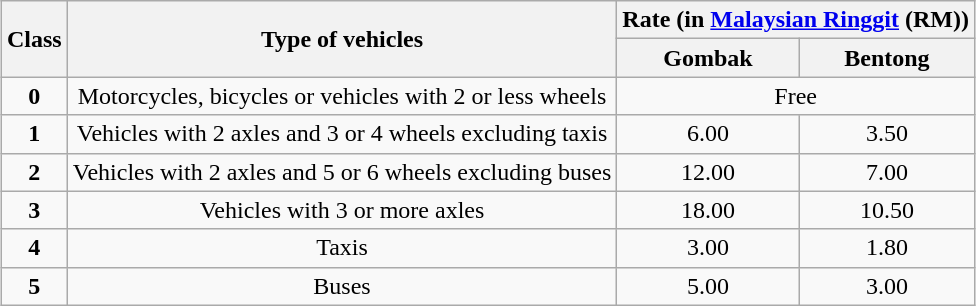<table class=wikitable style="margin:0 auto;text-align:center">
<tr>
<th rowspan=2>Class</th>
<th rowspan=2>Type of vehicles</th>
<th colspan=2>Rate (in <a href='#'>Malaysian Ringgit</a> (RM))</th>
</tr>
<tr>
<th>Gombak</th>
<th>Bentong</th>
</tr>
<tr>
<td><strong>0</strong></td>
<td>Motorcycles, bicycles or vehicles with 2 or less wheels</td>
<td colspan=2>Free</td>
</tr>
<tr>
<td><strong>1</strong></td>
<td>Vehicles with 2 axles and 3 or 4 wheels excluding taxis</td>
<td>6.00</td>
<td>3.50</td>
</tr>
<tr>
<td><strong>2</strong></td>
<td>Vehicles with 2 axles and 5 or 6 wheels excluding buses</td>
<td>12.00</td>
<td>7.00</td>
</tr>
<tr>
<td><strong>3</strong></td>
<td>Vehicles with 3 or more axles</td>
<td>18.00</td>
<td>10.50</td>
</tr>
<tr>
<td><strong>4</strong></td>
<td>Taxis</td>
<td>3.00</td>
<td>1.80</td>
</tr>
<tr>
<td><strong>5</strong></td>
<td>Buses</td>
<td>5.00</td>
<td>3.00</td>
</tr>
</table>
